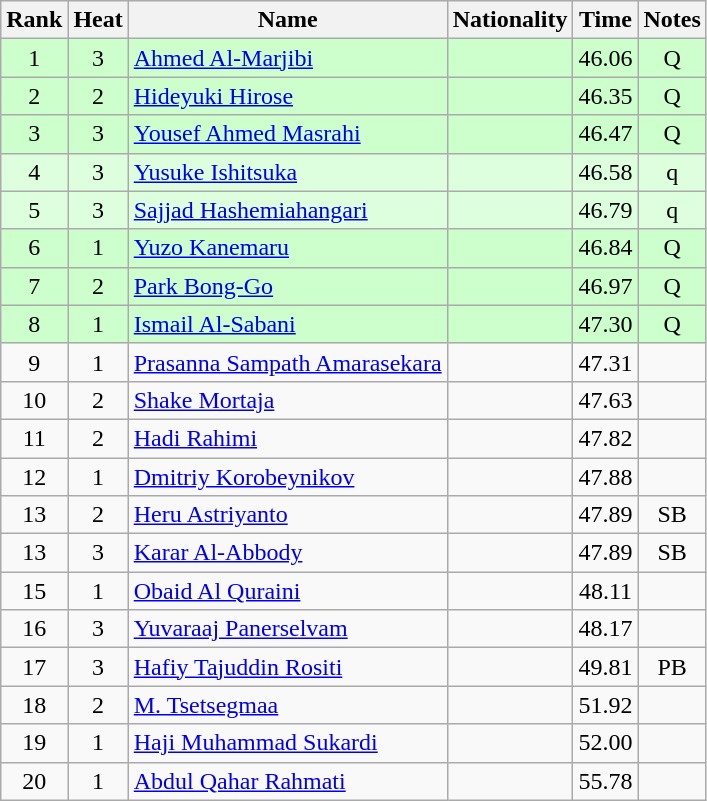<table class="wikitable sortable" style="text-align:center">
<tr>
<th>Rank</th>
<th>Heat</th>
<th>Name</th>
<th>Nationality</th>
<th>Time</th>
<th>Notes</th>
</tr>
<tr bgcolor=ccffcc>
<td>1</td>
<td>3</td>
<td align="left"><a href='#'>Ahmed Al-Marjibi</a></td>
<td align=left></td>
<td>46.06</td>
<td>Q</td>
</tr>
<tr bgcolor=ccffcc>
<td>2</td>
<td>2</td>
<td align="left"><a href='#'>Hideyuki Hirose</a></td>
<td align=left></td>
<td>46.35</td>
<td>Q</td>
</tr>
<tr bgcolor=ccffcc>
<td>3</td>
<td>3</td>
<td align="left"><a href='#'>Yousef Ahmed Masrahi</a></td>
<td align=left></td>
<td>46.47</td>
<td>Q</td>
</tr>
<tr bgcolor=ddffdd>
<td>4</td>
<td>3</td>
<td align="left"><a href='#'>Yusuke Ishitsuka</a></td>
<td align=left></td>
<td>46.58</td>
<td>q</td>
</tr>
<tr bgcolor=ddffdd>
<td>5</td>
<td>3</td>
<td align="left"><a href='#'>Sajjad Hashemiahangari</a></td>
<td align=left></td>
<td>46.79</td>
<td>q</td>
</tr>
<tr bgcolor=ccffcc>
<td>6</td>
<td>1</td>
<td align="left"><a href='#'>Yuzo Kanemaru</a></td>
<td align=left></td>
<td>46.84</td>
<td>Q</td>
</tr>
<tr bgcolor=ccffcc>
<td>7</td>
<td>2</td>
<td align="left"><a href='#'>Park Bong-Go</a></td>
<td align=left></td>
<td>46.97</td>
<td>Q</td>
</tr>
<tr bgcolor=ccffcc>
<td>8</td>
<td>1</td>
<td align="left"><a href='#'>Ismail Al-Sabani</a></td>
<td align=left></td>
<td>47.30</td>
<td>Q</td>
</tr>
<tr>
<td>9</td>
<td>1</td>
<td align="left"><a href='#'>Prasanna Sampath Amarasekara</a></td>
<td align=left></td>
<td>47.31</td>
<td></td>
</tr>
<tr>
<td>10</td>
<td>2</td>
<td align="left"><a href='#'>Shake Mortaja</a></td>
<td align=left></td>
<td>47.63</td>
<td></td>
</tr>
<tr>
<td>11</td>
<td>2</td>
<td align="left"><a href='#'>Hadi Rahimi</a></td>
<td align=left></td>
<td>47.82</td>
<td></td>
</tr>
<tr>
<td>12</td>
<td>1</td>
<td align="left"><a href='#'>Dmitriy Korobeynikov</a></td>
<td align=left></td>
<td>47.88</td>
<td></td>
</tr>
<tr>
<td>13</td>
<td>2</td>
<td align="left"><a href='#'>Heru Astriyanto</a></td>
<td align=left></td>
<td>47.89</td>
<td>SB</td>
</tr>
<tr>
<td>13</td>
<td>3</td>
<td align="left"><a href='#'>Karar Al-Abbody</a></td>
<td align=left></td>
<td>47.89</td>
<td>SB</td>
</tr>
<tr>
<td>15</td>
<td>1</td>
<td align="left"><a href='#'>Obaid Al Quraini</a></td>
<td align=left></td>
<td>48.11</td>
<td></td>
</tr>
<tr>
<td>16</td>
<td>3</td>
<td align="left"><a href='#'>Yuvaraaj Panerselvam</a></td>
<td align=left></td>
<td>48.17</td>
<td></td>
</tr>
<tr>
<td>17</td>
<td>3</td>
<td align="left"><a href='#'>Hafiy Tajuddin Rositi</a></td>
<td align=left></td>
<td>49.81</td>
<td>PB</td>
</tr>
<tr>
<td>18</td>
<td>2</td>
<td align="left"><a href='#'>M. Tsetsegmaa</a></td>
<td align=left></td>
<td>51.92</td>
<td></td>
</tr>
<tr>
<td>19</td>
<td>1</td>
<td align="left"><a href='#'>Haji Muhammad Sukardi</a></td>
<td align=left></td>
<td>52.00</td>
<td></td>
</tr>
<tr>
<td>20</td>
<td>1</td>
<td align="left"><a href='#'>Abdul Qahar Rahmati</a></td>
<td align=left></td>
<td>55.78</td>
<td></td>
</tr>
</table>
